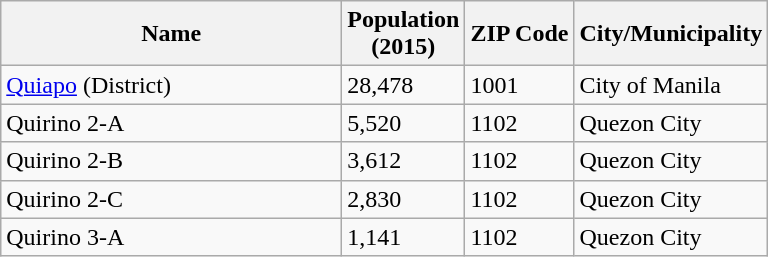<table class="wikitable sortable">
<tr>
<th style="width: 220px;">Name</th>
<th>Population<br>(2015)</th>
<th>ZIP Code</th>
<th>City/Municipality</th>
</tr>
<tr>
<td><a href='#'>Quiapo</a> (District)</td>
<td>28,478</td>
<td>1001</td>
<td>City of Manila</td>
</tr>
<tr>
<td>Quirino 2-A</td>
<td>5,520</td>
<td>1102</td>
<td>Quezon City</td>
</tr>
<tr>
<td>Quirino 2-B</td>
<td>3,612</td>
<td>1102</td>
<td>Quezon City</td>
</tr>
<tr>
<td>Quirino 2-C</td>
<td>2,830</td>
<td>1102</td>
<td>Quezon City</td>
</tr>
<tr>
<td>Quirino 3-A</td>
<td>1,141</td>
<td>1102</td>
<td>Quezon City</td>
</tr>
</table>
